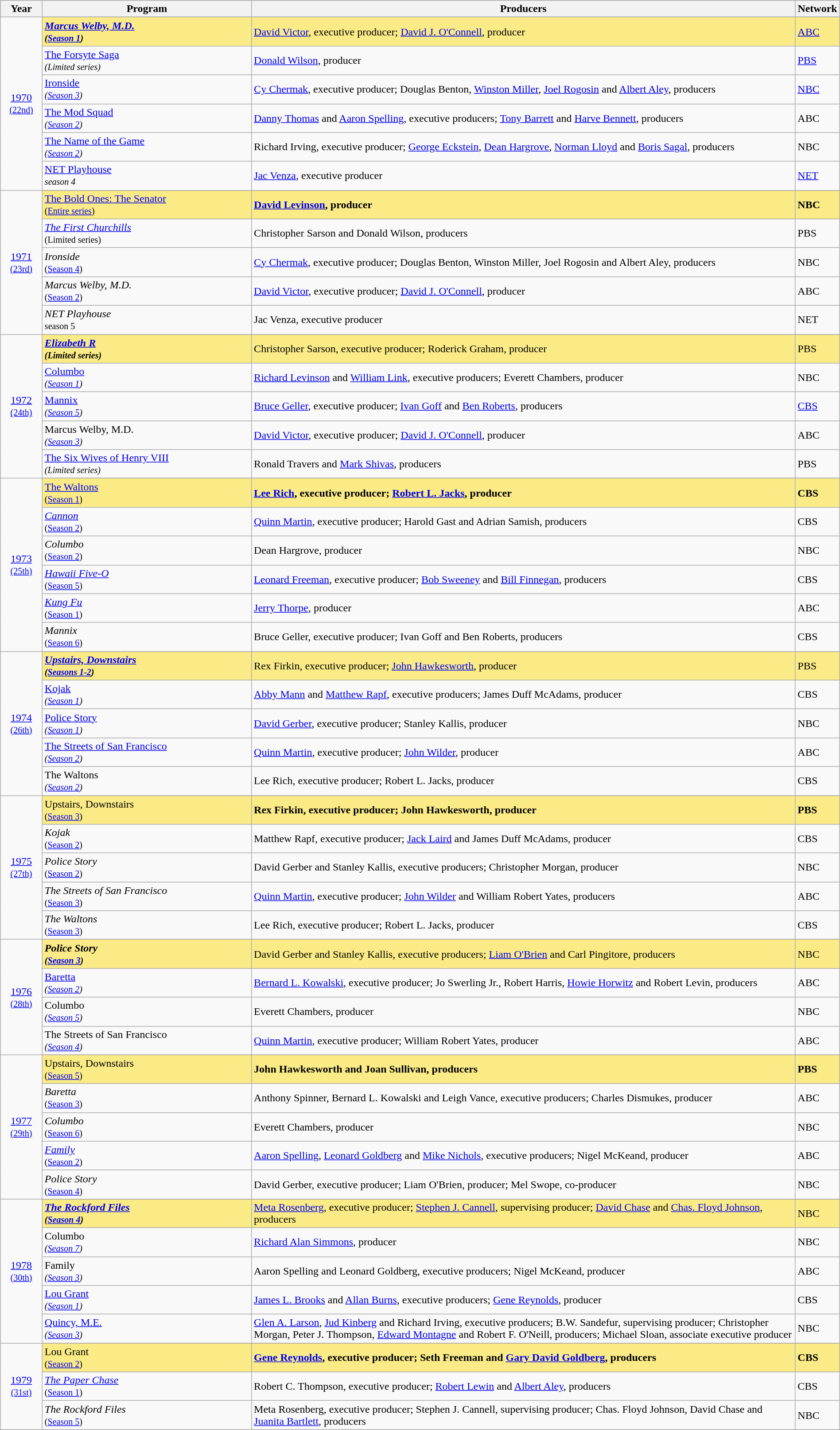<table class="wikitable" style="width:100%">
<tr bgcolor="#bebebe">
<th width="5%">Year</th>
<th width="25%">Program</th>
<th width="65%">Producers</th>
<th width="5%">Network</th>
</tr>
<tr>
<td rowspan="7" style="text-align:center"><a href='#'>1970</a><br><small><a href='#'>(22nd)</a></small><br></td>
</tr>
<tr style="background:#FAEB86;">
<td><strong><em><a href='#'>Marcus Welby, M.D.</a><em><br><small>(<a href='#'>Season 1</a>)</small><strong></td>
<td></strong><a href='#'>David Victor</a>, executive producer; <a href='#'>David J. O'Connell</a>, producer<strong></td>
<td></strong><a href='#'>ABC</a><strong></td>
</tr>
<tr>
<td></em><a href='#'>The Forsyte Saga</a><em><br><small>(Limited series)</small></td>
<td><a href='#'>Donald Wilson</a>, producer</td>
<td><a href='#'>PBS</a></td>
</tr>
<tr>
<td></em><a href='#'>Ironside</a><em><br><small>(<a href='#'>Season 3</a>)</small></td>
<td><a href='#'>Cy Chermak</a>, executive producer; Douglas Benton, <a href='#'>Winston Miller</a>, <a href='#'>Joel Rogosin</a> and <a href='#'>Albert Aley</a>, producers</td>
<td><a href='#'>NBC</a></td>
</tr>
<tr>
<td></em><a href='#'>The Mod Squad</a><em><br><small>(<a href='#'>Season 2</a>)</small></td>
<td><a href='#'>Danny Thomas</a> and <a href='#'>Aaron Spelling</a>, executive producers; <a href='#'>Tony Barrett</a> and <a href='#'>Harve Bennett</a>, producers</td>
<td>ABC</td>
</tr>
<tr>
<td></em><a href='#'>The Name of the Game</a><em><br><small>(<a href='#'>Season 2</a>)</small></td>
<td>Richard Irving, executive producer; <a href='#'>George Eckstein</a>, <a href='#'>Dean Hargrove</a>, <a href='#'>Norman Lloyd</a> and <a href='#'>Boris Sagal</a>, producers</td>
<td>NBC</td>
</tr>
<tr>
<td></em><a href='#'>NET Playhouse</a><em><br><small>season 4</small></td>
<td><a href='#'>Jac Venza</a>, executive producer</td>
<td><a href='#'>NET</a></td>
</tr>
<tr>
<td rowspan="6" style="text-align:center"><a href='#'>1971</a><br><small><a href='#'>(23rd)</a></small><br></td>
</tr>
<tr style="background:#FAEB86;">
<td></em></strong><a href='#'>The Bold Ones: The Senator</a></em><br><small>(<a href='#'>Entire series</a>)</small></strong></td>
<td><strong><a href='#'>David Levinson</a>, producer</strong></td>
<td><strong>NBC</strong></td>
</tr>
<tr>
<td><em><a href='#'>The First Churchills</a></em><br><small>(Limited series)</small></td>
<td>Christopher Sarson and Donald Wilson, producers</td>
<td>PBS</td>
</tr>
<tr>
<td><em>Ironside</em><br><small>(<a href='#'>Season 4</a>)</small></td>
<td><a href='#'>Cy Chermak</a>, executive producer; Douglas Benton, Winston Miller, Joel Rogosin and Albert Aley, producers</td>
<td>NBC</td>
</tr>
<tr>
<td><em>Marcus Welby, M.D.</em><br><small>(<a href='#'>Season 2</a>)</small></td>
<td><a href='#'>David Victor</a>, executive producer; <a href='#'>David J. O'Connell</a>, producer</td>
<td>ABC</td>
</tr>
<tr>
<td><em>NET Playhouse</em><br><small>season 5</small></td>
<td>Jac Venza, executive producer</td>
<td>NET</td>
</tr>
<tr>
<td rowspan="6" style="text-align:center"><a href='#'>1972</a><br><small><a href='#'>(24th)</a></small><br></td>
</tr>
<tr style="background:#FAEB86;">
<td><strong><em><a href='#'>Elizabeth R</a><em><br><small>(Limited series)</small><strong></td>
<td></strong>Christopher Sarson, executive producer; Roderick Graham, producer<strong></td>
<td></strong>PBS<strong></td>
</tr>
<tr>
<td></em><a href='#'>Columbo</a><em><br><small>(<a href='#'>Season 1</a>)</small></td>
<td><a href='#'>Richard Levinson</a> and <a href='#'>William Link</a>, executive producers; Everett Chambers, producer</td>
<td>NBC</td>
</tr>
<tr>
<td></em><a href='#'>Mannix</a><em><br><small>(<a href='#'>Season 5</a>)</small></td>
<td><a href='#'>Bruce Geller</a>, executive producer; <a href='#'>Ivan Goff</a> and <a href='#'>Ben Roberts</a>, producers</td>
<td><a href='#'>CBS</a></td>
</tr>
<tr>
<td></em>Marcus Welby, M.D.<em><br><small>(<a href='#'>Season 3</a>)</small></td>
<td><a href='#'>David Victor</a>, executive producer; <a href='#'>David J. O'Connell</a>, producer</td>
<td>ABC</td>
</tr>
<tr>
<td></em><a href='#'>The Six Wives of Henry VIII</a><em><br><small>(Limited series)</small></td>
<td>Ronald Travers and <a href='#'>Mark Shivas</a>, producers</td>
<td>PBS</td>
</tr>
<tr>
<td rowspan="7" style="text-align:center"><a href='#'>1973</a><br><small><a href='#'>(25th)</a></small><br></td>
</tr>
<tr style="background:#FAEB86;">
<td></em></strong><a href='#'>The Waltons</a></em><br><small>(<a href='#'>Season 1</a>)</small></strong></td>
<td><strong><a href='#'>Lee Rich</a>, executive producer; <a href='#'>Robert L. Jacks</a>, producer</strong></td>
<td><strong>CBS</strong></td>
</tr>
<tr>
<td><em><a href='#'>Cannon</a></em><br><small>(<a href='#'>Season 2</a>)</small></td>
<td><a href='#'>Quinn Martin</a>, executive producer; Harold Gast and Adrian Samish, producers</td>
<td>CBS</td>
</tr>
<tr>
<td><em>Columbo</em><br><small>(<a href='#'>Season 2</a>)</small></td>
<td>Dean Hargrove, producer</td>
<td>NBC</td>
</tr>
<tr>
<td><em><a href='#'>Hawaii Five-O</a></em><br><small>(<a href='#'>Season 5</a>)</small></td>
<td><a href='#'>Leonard Freeman</a>, executive producer; <a href='#'>Bob Sweeney</a> and <a href='#'>Bill Finnegan</a>, producers</td>
<td>CBS</td>
</tr>
<tr>
<td><em><a href='#'>Kung Fu</a></em><br><small>(<a href='#'>Season 1</a>)</small></td>
<td><a href='#'>Jerry Thorpe</a>, producer</td>
<td>ABC</td>
</tr>
<tr>
<td><em>Mannix</em><br><small>(<a href='#'>Season 6</a>)</small></td>
<td>Bruce Geller, executive producer; Ivan Goff and Ben Roberts, producers</td>
<td>CBS</td>
</tr>
<tr>
<td rowspan="6" style="text-align:center"><a href='#'>1974</a><br><small><a href='#'>(26th)</a></small><br></td>
</tr>
<tr style="background:#FAEB86;">
<td><strong><em><a href='#'>Upstairs, Downstairs</a><em><br><small>(<a href='#'>Seasons 1-2</a>)</small><strong></td>
<td></strong>Rex Firkin, executive producer; <a href='#'>John Hawkesworth</a>, producer<strong></td>
<td></strong>PBS<strong></td>
</tr>
<tr>
<td></em><a href='#'>Kojak</a><em><br><small>(<a href='#'>Season 1</a>)</small></td>
<td><a href='#'>Abby Mann</a> and <a href='#'>Matthew Rapf</a>, executive producers; James Duff McAdams, producer</td>
<td>CBS</td>
</tr>
<tr>
<td></em><a href='#'>Police Story</a><em><br><small>(<a href='#'>Season 1</a>)</small></td>
<td><a href='#'>David Gerber</a>, executive producer; Stanley Kallis, producer</td>
<td>NBC</td>
</tr>
<tr>
<td></em><a href='#'>The Streets of San Francisco</a><em><br><small>(<a href='#'>Season 2</a>)</small></td>
<td><a href='#'>Quinn Martin</a>, executive producer; <a href='#'>John Wilder</a>, producer</td>
<td>ABC</td>
</tr>
<tr>
<td></em>The Waltons<em><br><small>(<a href='#'>Season 2</a>)</small></td>
<td>Lee Rich, executive producer; Robert L. Jacks, producer</td>
<td>CBS</td>
</tr>
<tr>
<td rowspan="6" style="text-align:center"><a href='#'>1975</a><br><small><a href='#'>(27th)</a></small><br></td>
</tr>
<tr style="background:#FAEB86;">
<td></em></strong>Upstairs, Downstairs</em><br><small>(<a href='#'>Season 3</a>)</small></strong></td>
<td><strong>Rex Firkin, executive producer; John Hawkesworth, producer</strong></td>
<td><strong>PBS</strong></td>
</tr>
<tr>
<td><em>Kojak</em><br><small>(<a href='#'>Season 2</a>)</small></td>
<td>Matthew Rapf, executive producer; <a href='#'>Jack Laird</a> and James Duff McAdams, producer</td>
<td>CBS</td>
</tr>
<tr>
<td><em>Police Story</em><br><small>(<a href='#'>Season 2</a>)</small></td>
<td>David Gerber and Stanley Kallis, executive producers; Christopher Morgan, producer</td>
<td>NBC</td>
</tr>
<tr>
<td><em>The Streets of San Francisco</em><br><small>(<a href='#'>Season 3</a>)</small></td>
<td><a href='#'>Quinn Martin</a>, executive producer; <a href='#'>John Wilder</a> and William Robert Yates, producers</td>
<td>ABC</td>
</tr>
<tr>
<td><em>The Waltons</em><br><small>(<a href='#'>Season 3</a>)</small></td>
<td>Lee Rich, executive producer; Robert L. Jacks, producer</td>
<td>CBS</td>
</tr>
<tr>
<td rowspan="5" style="text-align:center"><a href='#'>1976</a><br><small><a href='#'>(28th)</a></small><br></td>
</tr>
<tr style="background:#FAEB86;">
<td><strong><em>Police Story<em><br><small>(<a href='#'>Season 3</a>)</small><strong></td>
<td></strong>David Gerber and Stanley Kallis, executive producers; <a href='#'>Liam O'Brien</a> and Carl Pingitore, producers<strong></td>
<td></strong>NBC<strong></td>
</tr>
<tr>
<td></em><a href='#'>Baretta</a><em><br><small>(<a href='#'>Season 2</a>)</small></td>
<td><a href='#'>Bernard L. Kowalski</a>, executive producer; Jo Swerling Jr., Robert Harris, <a href='#'>Howie Horwitz</a> and Robert Levin, producers</td>
<td>ABC</td>
</tr>
<tr>
<td></em>Columbo<em><br><small>(<a href='#'>Season 5</a>)</small></td>
<td>Everett Chambers, producer</td>
<td>NBC</td>
</tr>
<tr>
<td></em>The Streets of San Francisco<em><br><small>(<a href='#'>Season 4</a>)</small></td>
<td><a href='#'>Quinn Martin</a>, executive producer; William Robert Yates, producer</td>
<td>ABC</td>
</tr>
<tr>
<td rowspan="6" style="text-align:center"><a href='#'>1977</a><br><small><a href='#'>(29th)</a></small><br></td>
</tr>
<tr style="background:#FAEB86;">
<td></em></strong>Upstairs, Downstairs</em><br><small>(<a href='#'>Season 5</a>)</small></strong></td>
<td><strong>John Hawkesworth and Joan Sullivan, producers</strong></td>
<td><strong>PBS</strong></td>
</tr>
<tr>
<td><em>Baretta</em><br><small>(<a href='#'>Season 3</a>)</small></td>
<td>Anthony Spinner, Bernard L. Kowalski and Leigh Vance, executive producers; Charles Dismukes, producer</td>
<td>ABC</td>
</tr>
<tr>
<td><em>Columbo</em><br><small>(<a href='#'>Season 6</a>)</small></td>
<td>Everett Chambers, producer</td>
<td>NBC</td>
</tr>
<tr>
<td><em><a href='#'>Family</a></em><br><small>(<a href='#'>Season 2</a>)</small></td>
<td><a href='#'>Aaron Spelling</a>, <a href='#'>Leonard Goldberg</a> and <a href='#'>Mike Nichols</a>, executive producers; Nigel McKeand, producer</td>
<td>ABC</td>
</tr>
<tr>
<td><em>Police Story</em><br><small>(<a href='#'>Season 4</a>)</small></td>
<td>David Gerber, executive producer; Liam O'Brien, producer; Mel Swope, co-producer</td>
<td>NBC</td>
</tr>
<tr>
<td rowspan="6" style="text-align:center"><a href='#'>1978</a><br><small><a href='#'>(30th)</a></small><br></td>
</tr>
<tr style="background:#FAEB86;">
<td><strong><em><a href='#'>The Rockford Files</a><em><br><small>(<a href='#'>Season 4</a>)</small><strong></td>
<td></strong><a href='#'>Meta Rosenberg</a>, executive producer; <a href='#'>Stephen J. Cannell</a>, supervising producer; <a href='#'>David Chase</a> and <a href='#'>Chas. Floyd Johnson</a>, producers<strong></td>
<td></strong>NBC<strong></td>
</tr>
<tr>
<td></em>Columbo<em><br><small>(<a href='#'>Season 7</a>)</small></td>
<td><a href='#'>Richard Alan Simmons</a>, producer</td>
<td>NBC</td>
</tr>
<tr>
<td></em>Family<em><br><small>(<a href='#'>Season 3</a>)</small></td>
<td>Aaron Spelling and Leonard Goldberg, executive producers; Nigel McKeand, producer</td>
<td>ABC</td>
</tr>
<tr>
<td></em><a href='#'>Lou Grant</a><em><br><small>(<a href='#'>Season 1</a>)</small></td>
<td><a href='#'>James L. Brooks</a> and <a href='#'>Allan Burns</a>, executive producers; <a href='#'>Gene Reynolds</a>, producer</td>
<td>CBS</td>
</tr>
<tr>
<td></em><a href='#'>Quincy, M.E.</a><em><br><small>(<a href='#'>Season 3</a>)</small></td>
<td><a href='#'>Glen A. Larson</a>, <a href='#'>Jud Kinberg</a> and Richard Irving, executive producers; B.W. Sandefur, supervising producer; Christopher Morgan, Peter J. Thompson, <a href='#'>Edward Montagne</a> and Robert F. O'Neill, producers; Michael Sloan, associate executive producer</td>
<td>NBC</td>
</tr>
<tr>
<td rowspan="4" style="text-align:center"><a href='#'>1979</a><br><small><a href='#'>(31st)</a></small><br></td>
</tr>
<tr style="background:#FAEB86;">
<td></em></strong>Lou Grant</em><br><small>(<a href='#'>Season 2</a>)</small></strong></td>
<td><strong><a href='#'>Gene Reynolds</a>, executive producer; Seth Freeman and <a href='#'>Gary David Goldberg</a>, producers</strong></td>
<td><strong>CBS</strong></td>
</tr>
<tr>
<td><em><a href='#'>The Paper Chase</a></em><br><small>(<a href='#'>Season 1</a>)</small></td>
<td>Robert C. Thompson, executive producer; <a href='#'>Robert Lewin</a> and <a href='#'>Albert Aley</a>, producers</td>
<td>CBS</td>
</tr>
<tr>
<td><em>The Rockford Files</em><br><small>(<a href='#'>Season 5</a>)</small></td>
<td>Meta Rosenberg, executive producer; Stephen J. Cannell, supervising producer; Chas. Floyd Johnson, David Chase and <a href='#'>Juanita Bartlett</a>, producers</td>
<td>NBC</td>
</tr>
</table>
